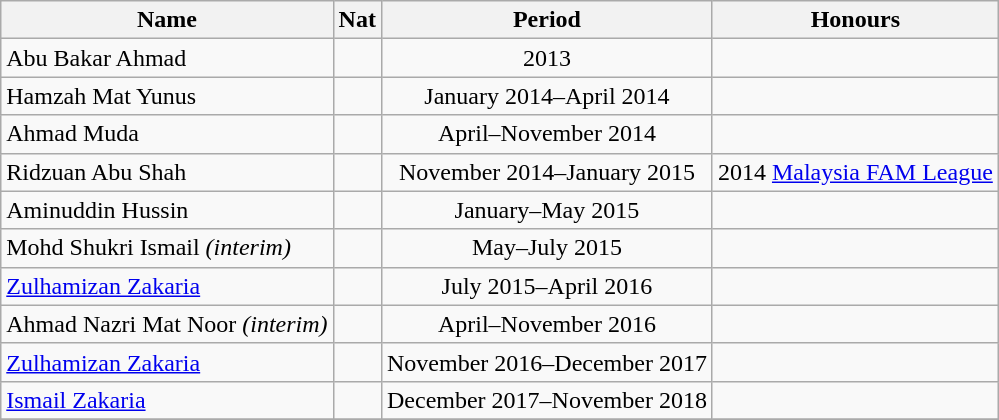<table class="wikitable">
<tr>
<th>Name</th>
<th>Nat</th>
<th>Period</th>
<th>Honours</th>
</tr>
<tr>
<td>Abu Bakar Ahmad</td>
<td align="center"></td>
<td align="center">2013</td>
<td></td>
</tr>
<tr>
<td>Hamzah Mat Yunus</td>
<td align="center"></td>
<td align="center">January 2014–April 2014</td>
<td></td>
</tr>
<tr>
<td>Ahmad Muda</td>
<td align="center"></td>
<td align="center">April–November 2014</td>
<td></td>
</tr>
<tr>
<td>Ridzuan Abu Shah</td>
<td align="center"></td>
<td align="center">November 2014–January 2015</td>
<td>2014 <a href='#'>Malaysia FAM League</a></td>
</tr>
<tr>
<td>Aminuddin Hussin</td>
<td align="center"></td>
<td align="center">January–May 2015</td>
<td></td>
</tr>
<tr>
<td>Mohd Shukri Ismail <em>(interim)</em></td>
<td align="center"></td>
<td align="center">May–July 2015</td>
<td></td>
</tr>
<tr>
<td><a href='#'>Zulhamizan Zakaria</a></td>
<td align="center"></td>
<td align="center">July 2015–April 2016</td>
<td></td>
</tr>
<tr>
<td>Ahmad Nazri Mat Noor <em>(interim)</em></td>
<td align="center"></td>
<td align="center">April–November 2016</td>
<td></td>
</tr>
<tr>
<td><a href='#'>Zulhamizan Zakaria</a></td>
<td align="center"></td>
<td align="center">November 2016–December 2017</td>
<td></td>
</tr>
<tr>
<td><a href='#'>Ismail Zakaria</a></td>
<td align="center"></td>
<td align="center">December 2017–November 2018</td>
<td></td>
</tr>
<tr>
</tr>
</table>
